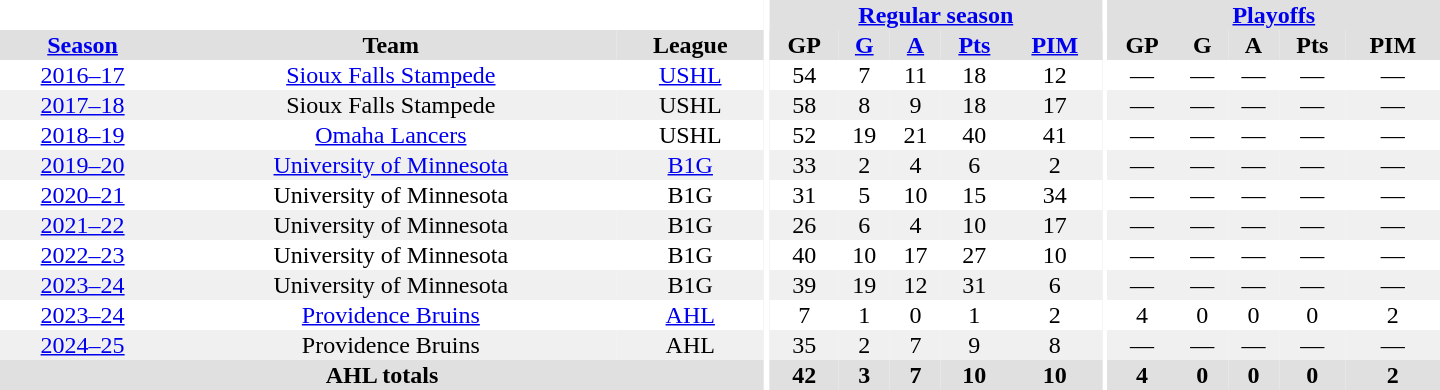<table border="0" cellpadding="1" cellspacing="0" style="text-align:center; width:60em;">
<tr bgcolor="#e0e0e0">
<th colspan="3" bgcolor="#ffffff"></th>
<th rowspan="101" bgcolor="#ffffff"></th>
<th colspan="5"><a href='#'>Regular season</a></th>
<th rowspan="101" bgcolor="#ffffff"></th>
<th colspan="5"><a href='#'>Playoffs</a></th>
</tr>
<tr bgcolor="#e0e0e0">
<th><a href='#'>Season</a></th>
<th>Team</th>
<th>League</th>
<th>GP</th>
<th><a href='#'>G</a></th>
<th><a href='#'>A</a></th>
<th><a href='#'>Pts</a></th>
<th><a href='#'>PIM</a></th>
<th>GP</th>
<th>G</th>
<th>A</th>
<th>Pts</th>
<th>PIM</th>
</tr>
<tr>
<td><a href='#'>2016–17</a></td>
<td><a href='#'>Sioux Falls Stampede</a></td>
<td><a href='#'>USHL</a></td>
<td>54</td>
<td>7</td>
<td>11</td>
<td>18</td>
<td>12</td>
<td>—</td>
<td>—</td>
<td>—</td>
<td>—</td>
<td>—</td>
</tr>
<tr bgcolor="#f0f0f0">
<td><a href='#'>2017–18</a></td>
<td>Sioux Falls Stampede</td>
<td>USHL</td>
<td>58</td>
<td>8</td>
<td>9</td>
<td>18</td>
<td>17</td>
<td>—</td>
<td>—</td>
<td>—</td>
<td>—</td>
<td>—</td>
</tr>
<tr>
<td><a href='#'>2018–19</a></td>
<td><a href='#'>Omaha Lancers</a></td>
<td>USHL</td>
<td>52</td>
<td>19</td>
<td>21</td>
<td>40</td>
<td>41</td>
<td>—</td>
<td>—</td>
<td>—</td>
<td>—</td>
<td>—</td>
</tr>
<tr bgcolor="#f0f0f0">
<td><a href='#'>2019–20</a></td>
<td><a href='#'>University of Minnesota</a></td>
<td><a href='#'>B1G</a></td>
<td>33</td>
<td>2</td>
<td>4</td>
<td>6</td>
<td>2</td>
<td>—</td>
<td>—</td>
<td>—</td>
<td>—</td>
<td>—</td>
</tr>
<tr>
<td><a href='#'>2020–21</a></td>
<td>University of Minnesota</td>
<td>B1G</td>
<td>31</td>
<td>5</td>
<td>10</td>
<td>15</td>
<td>34</td>
<td>—</td>
<td>—</td>
<td>—</td>
<td>—</td>
<td>—</td>
</tr>
<tr bgcolor="#f0f0f0">
<td><a href='#'>2021–22</a></td>
<td>University of Minnesota</td>
<td>B1G</td>
<td>26</td>
<td>6</td>
<td>4</td>
<td>10</td>
<td>17</td>
<td>—</td>
<td>—</td>
<td>—</td>
<td>—</td>
<td>—</td>
</tr>
<tr>
<td><a href='#'>2022–23</a></td>
<td>University of Minnesota</td>
<td>B1G</td>
<td>40</td>
<td>10</td>
<td>17</td>
<td>27</td>
<td>10</td>
<td>—</td>
<td>—</td>
<td>—</td>
<td>—</td>
<td>—</td>
</tr>
<tr bgcolor="#f0f0f0">
<td><a href='#'>2023–24</a></td>
<td>University of Minnesota</td>
<td>B1G</td>
<td>39</td>
<td>19</td>
<td>12</td>
<td>31</td>
<td>6</td>
<td>—</td>
<td>—</td>
<td>—</td>
<td>—</td>
<td>—</td>
</tr>
<tr>
<td><a href='#'>2023–24</a></td>
<td><a href='#'>Providence Bruins</a></td>
<td><a href='#'>AHL</a></td>
<td>7</td>
<td>1</td>
<td>0</td>
<td>1</td>
<td>2</td>
<td>4</td>
<td>0</td>
<td>0</td>
<td>0</td>
<td>2</td>
</tr>
<tr bgcolor="#f0f0f0">
<td><a href='#'>2024–25</a></td>
<td>Providence Bruins</td>
<td>AHL</td>
<td>35</td>
<td>2</td>
<td>7</td>
<td>9</td>
<td>8</td>
<td>—</td>
<td>—</td>
<td>—</td>
<td>—</td>
<td>—</td>
</tr>
<tr bgcolor="#e0e0e0">
<th colspan="3">AHL totals</th>
<th>42</th>
<th>3</th>
<th>7</th>
<th>10</th>
<th>10</th>
<th>4</th>
<th>0</th>
<th>0</th>
<th>0</th>
<th>2</th>
</tr>
</table>
